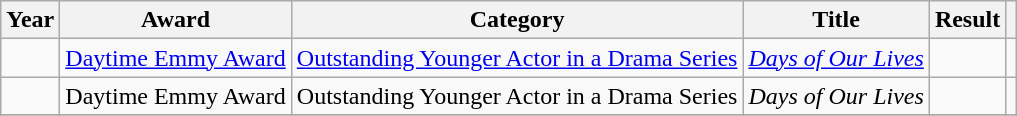<table class="wikitable sortable plainrowheaders">
<tr>
<th scope="col">Year</th>
<th scope="col">Award</th>
<th scope="col">Category</th>
<th scope="col">Title</th>
<th scope="col">Result</th>
<th scope="col" class="unsortable"></th>
</tr>
<tr>
<td></td>
<td><a href='#'>Daytime Emmy Award</a></td>
<td><a href='#'>Outstanding Younger Actor in a Drama Series</a></td>
<td><em><a href='#'>Days of Our Lives</a></em></td>
<td></td>
<td></td>
</tr>
<tr>
<td></td>
<td>Daytime Emmy Award</td>
<td>Outstanding Younger Actor in a Drama Series</td>
<td><em>Days of Our Lives</em></td>
<td></td>
<td></td>
</tr>
<tr>
</tr>
</table>
